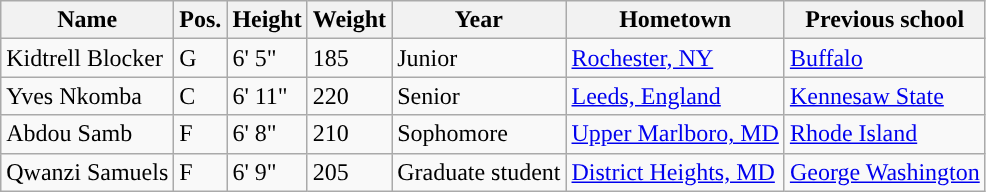<table class="wikitable sortable" border="1">
<tr align=center>
<th>Name</th>
<th>Pos.</th>
<th>Height</th>
<th>Weight</th>
<th>Year</th>
<th>Hometown</th>
<th>Previous school</th>
</tr>
<tr>
<td>Kidtrell Blocker</td>
<td>G</td>
<td>6' 5"</td>
<td>185</td>
<td>Junior</td>
<td><a href='#'>Rochester, NY</a></td>
<td><a href='#'>Buffalo</a></td>
</tr>
<tr>
<td>Yves Nkomba</td>
<td>C</td>
<td>6' 11"</td>
<td>220</td>
<td>Senior</td>
<td><a href='#'>Leeds, England</a></td>
<td><a href='#'>Kennesaw State</a></td>
</tr>
<tr>
<td>Abdou Samb</td>
<td>F</td>
<td>6' 8"</td>
<td>210</td>
<td>Sophomore</td>
<td><a href='#'>Upper Marlboro, MD</a></td>
<td><a href='#'>Rhode Island</a></td>
</tr>
<tr>
<td>Qwanzi Samuels</td>
<td>F</td>
<td>6' 9"</td>
<td>205</td>
<td>Graduate student</td>
<td><a href='#'>District Heights, MD</a></td>
<td><a href='#'>George Washington</a></td>
</tr>
</table>
